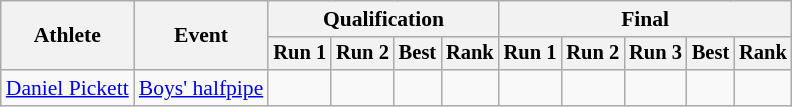<table class="wikitable" style="font-size:90%">
<tr>
<th rowspan=2>Athlete</th>
<th rowspan=2>Event</th>
<th colspan=4>Qualification</th>
<th colspan=5>Final</th>
</tr>
<tr style="font-size:95%">
<th>Run 1</th>
<th>Run 2</th>
<th>Best</th>
<th>Rank</th>
<th>Run 1</th>
<th>Run 2</th>
<th>Run 3</th>
<th>Best</th>
<th>Rank</th>
</tr>
<tr align=center>
<td align=left><a href='#'>Daniel Pickett</a></td>
<td align=left><a href='#'>Boys' halfpipe</a></td>
<td></td>
<td></td>
<td></td>
<td></td>
<td></td>
<td></td>
<td></td>
<td></td>
<td></td>
</tr>
</table>
